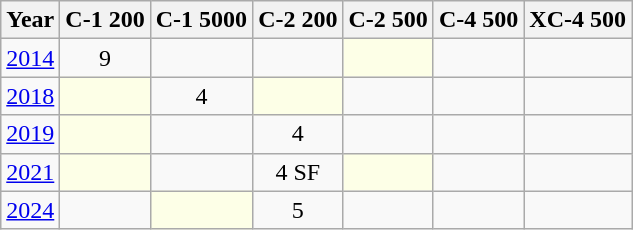<table class="wikitable" style="text-align:center;">
<tr>
<th>Year</th>
<th>C-1 200</th>
<th>С-1 5000</th>
<th>C-2 200</th>
<th>C-2 500</th>
<th>C-4 500</th>
<th>XC-4 500</th>
</tr>
<tr>
<td><a href='#'>2014</a></td>
<td>9</td>
<td></td>
<td></td>
<td style="background:#fdffe7"></td>
<td></td>
<td></td>
</tr>
<tr>
<td><a href='#'>2018</a></td>
<td style="background:#fdffe7"></td>
<td>4</td>
<td style="background:#fdffe7"></td>
<td></td>
<td></td>
<td></td>
</tr>
<tr>
<td><a href='#'>2019</a></td>
<td style="background:#fdffe7"></td>
<td></td>
<td>4</td>
<td></td>
<td></td>
<td></td>
</tr>
<tr>
<td><a href='#'>2021</a></td>
<td style="background:#fdffe7"></td>
<td></td>
<td>4 SF</td>
<td style="background:#fdffe7"></td>
<td></td>
<td></td>
</tr>
<tr>
<td><a href='#'>2024</a></td>
<td></td>
<td style="background:#fdffe7"></td>
<td>5</td>
<td></td>
<td></td>
<td></td>
</tr>
</table>
